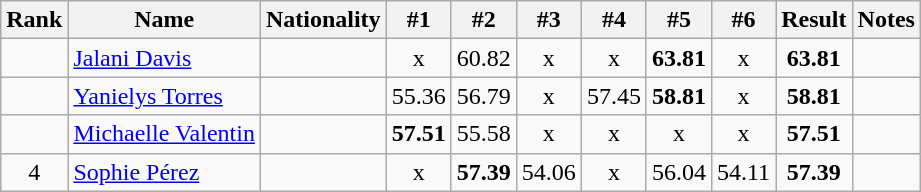<table class="wikitable sortable" style="text-align:center">
<tr>
<th>Rank</th>
<th>Name</th>
<th>Nationality</th>
<th>#1</th>
<th>#2</th>
<th>#3</th>
<th>#4</th>
<th>#5</th>
<th>#6</th>
<th>Result</th>
<th>Notes</th>
</tr>
<tr>
<td></td>
<td align=left><a href='#'>Jalani Davis</a></td>
<td align=left></td>
<td>x</td>
<td>60.82</td>
<td>x</td>
<td>x</td>
<td><strong>63.81</strong></td>
<td>x</td>
<td><strong>63.81</strong></td>
<td></td>
</tr>
<tr>
<td></td>
<td align=left><a href='#'>Yanielys Torres</a></td>
<td align=left></td>
<td>55.36</td>
<td>56.79</td>
<td>x</td>
<td>57.45</td>
<td><strong>58.81</strong></td>
<td>x</td>
<td><strong>58.81</strong></td>
<td></td>
</tr>
<tr>
<td></td>
<td align=left><a href='#'>Michaelle Valentin</a></td>
<td align=left></td>
<td><strong>57.51</strong></td>
<td>55.58</td>
<td>x</td>
<td>x</td>
<td>x</td>
<td>x</td>
<td><strong>57.51</strong></td>
<td></td>
</tr>
<tr>
<td>4</td>
<td align=left><a href='#'>Sophie Pérez</a></td>
<td align=left></td>
<td>x</td>
<td><strong>57.39</strong></td>
<td>54.06</td>
<td>x</td>
<td>56.04</td>
<td>54.11</td>
<td><strong>57.39</strong></td>
<td></td>
</tr>
</table>
